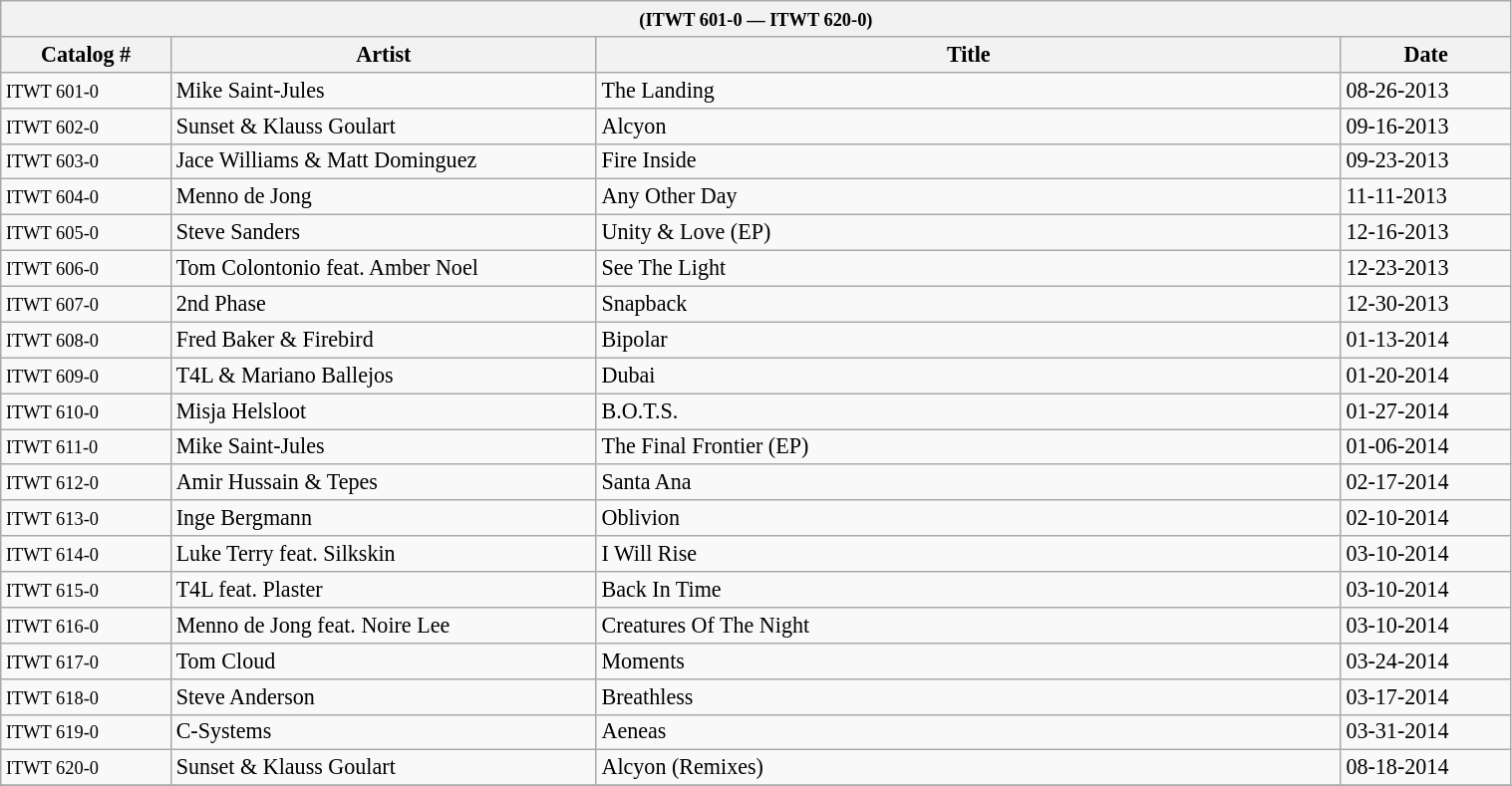<table width="80%" class="wikitable collapsible collapsed" style="font-size:92%;position:relative;">
<tr>
<th colspan="5"><small>(ITWT 601-0 — ITWT 620-0)</small></th>
</tr>
<tr>
<th width="8%">Catalog #</th>
<th width="20%">Artist</th>
<th width="35%">Title</th>
<th width="8%">Date</th>
</tr>
<tr>
<td><small>ITWT 601-0</small></td>
<td>Mike Saint-Jules</td>
<td>The Landing</td>
<td>08-26-2013</td>
</tr>
<tr>
<td><small>ITWT 602-0</small></td>
<td>Sunset & Klauss Goulart</td>
<td>Alcyon</td>
<td>09-16-2013</td>
</tr>
<tr>
<td><small>ITWT 603-0</small></td>
<td>Jace Williams & Matt Dominguez</td>
<td>Fire Inside</td>
<td>09-23-2013</td>
</tr>
<tr>
<td><small>ITWT 604-0</small></td>
<td>Menno de Jong</td>
<td>Any Other Day</td>
<td>11-11-2013</td>
</tr>
<tr>
<td><small>ITWT 605-0</small></td>
<td>Steve Sanders</td>
<td>Unity & Love (EP)</td>
<td>12-16-2013</td>
</tr>
<tr>
<td><small>ITWT 606-0</small></td>
<td>Tom Colontonio feat. Amber Noel</td>
<td>See The Light</td>
<td>12-23-2013</td>
</tr>
<tr>
<td><small>ITWT 607-0</small></td>
<td>2nd Phase</td>
<td>Snapback</td>
<td>12-30-2013</td>
</tr>
<tr>
<td><small>ITWT 608-0</small></td>
<td>Fred Baker & Firebird</td>
<td>Bipolar</td>
<td>01-13-2014</td>
</tr>
<tr>
<td><small>ITWT 609-0</small></td>
<td>T4L & Mariano Ballejos</td>
<td>Dubai</td>
<td>01-20-2014</td>
</tr>
<tr>
<td><small>ITWT 610-0</small></td>
<td>Misja Helsloot</td>
<td>B.O.T.S.</td>
<td>01-27-2014</td>
</tr>
<tr>
<td><small>ITWT 611-0</small></td>
<td>Mike Saint-Jules</td>
<td>The Final Frontier (EP)</td>
<td>01-06-2014</td>
</tr>
<tr>
<td><small>ITWT 612-0</small></td>
<td>Amir Hussain & Tepes</td>
<td>Santa Ana</td>
<td>02-17-2014</td>
</tr>
<tr>
<td><small>ITWT 613-0</small></td>
<td>Inge Bergmann</td>
<td>Oblivion</td>
<td>02-10-2014</td>
</tr>
<tr>
<td><small>ITWT 614-0</small></td>
<td>Luke Terry feat. Silkskin</td>
<td>I Will Rise</td>
<td>03-10-2014</td>
</tr>
<tr>
<td><small>ITWT 615-0</small></td>
<td>T4L feat. Plaster</td>
<td>Back In Time</td>
<td>03-10-2014</td>
</tr>
<tr>
<td><small>ITWT 616-0</small></td>
<td>Menno de Jong feat. Noire Lee</td>
<td>Creatures Of The Night</td>
<td>03-10-2014</td>
</tr>
<tr>
<td><small>ITWT 617-0</small></td>
<td>Tom Cloud</td>
<td>Moments</td>
<td>03-24-2014</td>
</tr>
<tr>
<td><small>ITWT 618-0</small></td>
<td>Steve Anderson</td>
<td>Breathless</td>
<td>03-17-2014</td>
</tr>
<tr>
<td><small>ITWT 619-0</small></td>
<td>C-Systems</td>
<td>Aeneas</td>
<td>03-31-2014</td>
</tr>
<tr>
<td><small>ITWT 620-0</small></td>
<td>Sunset & Klauss Goulart</td>
<td>Alcyon (Remixes)</td>
<td>08-18-2014</td>
</tr>
<tr>
</tr>
</table>
